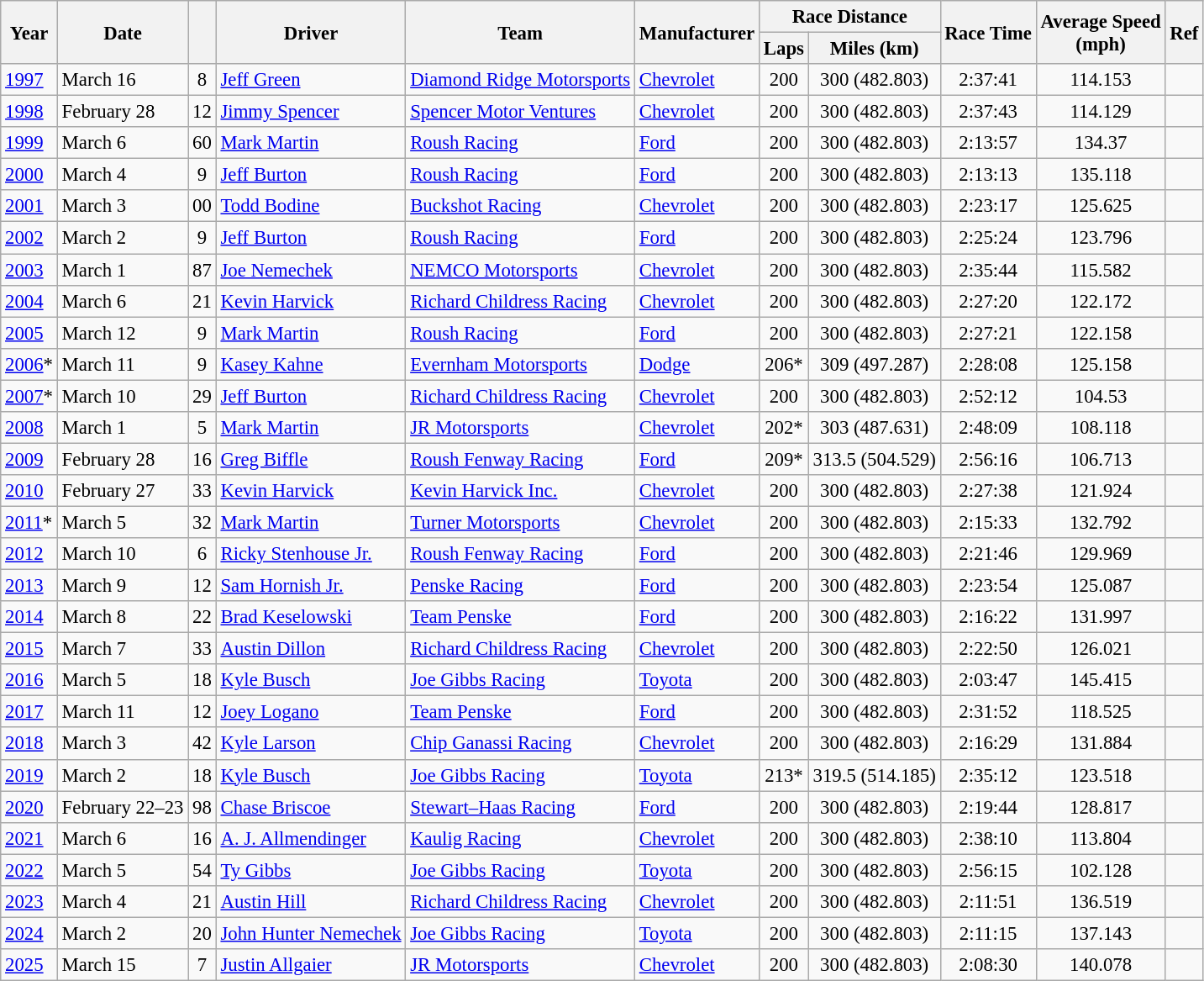<table class="wikitable" style="font-size: 95%;">
<tr>
<th rowspan="2">Year</th>
<th rowspan="2">Date</th>
<th rowspan="2"></th>
<th rowspan="2">Driver</th>
<th rowspan="2">Team</th>
<th rowspan="2">Manufacturer</th>
<th colspan="2">Race Distance</th>
<th rowspan="2">Race Time</th>
<th rowspan="2">Average Speed<br>(mph)</th>
<th rowspan="2">Ref</th>
</tr>
<tr>
<th>Laps</th>
<th>Miles (km)</th>
</tr>
<tr>
<td><a href='#'>1997</a></td>
<td>March 16</td>
<td align="center">8</td>
<td><a href='#'>Jeff Green</a></td>
<td><a href='#'>Diamond Ridge Motorsports</a></td>
<td><a href='#'>Chevrolet</a></td>
<td align="center">200</td>
<td align="center">300 (482.803)</td>
<td align="center">2:37:41</td>
<td align="center">114.153</td>
<td align="center"></td>
</tr>
<tr>
<td><a href='#'>1998</a></td>
<td>February 28</td>
<td align="center">12</td>
<td><a href='#'>Jimmy Spencer</a></td>
<td><a href='#'>Spencer Motor Ventures</a></td>
<td><a href='#'>Chevrolet</a></td>
<td align="center">200</td>
<td align="center">300 (482.803)</td>
<td align="center">2:37:43</td>
<td align="center">114.129</td>
<td align="center"></td>
</tr>
<tr>
<td><a href='#'>1999</a></td>
<td>March 6</td>
<td align="center">60</td>
<td><a href='#'>Mark Martin</a></td>
<td><a href='#'>Roush Racing</a></td>
<td><a href='#'>Ford</a></td>
<td align="center">200</td>
<td align="center">300 (482.803)</td>
<td align="center">2:13:57</td>
<td align="center">134.37</td>
<td align="center"></td>
</tr>
<tr>
<td><a href='#'>2000</a></td>
<td>March 4</td>
<td align="center">9</td>
<td><a href='#'>Jeff Burton</a></td>
<td><a href='#'>Roush Racing</a></td>
<td><a href='#'>Ford</a></td>
<td align="center">200</td>
<td align="center">300 (482.803)</td>
<td align="center">2:13:13</td>
<td align="center">135.118</td>
<td align="center"></td>
</tr>
<tr>
<td><a href='#'>2001</a></td>
<td>March 3</td>
<td align="center">00</td>
<td><a href='#'>Todd Bodine</a></td>
<td><a href='#'>Buckshot Racing</a></td>
<td><a href='#'>Chevrolet</a></td>
<td align="center">200</td>
<td align="center">300 (482.803)</td>
<td align="center">2:23:17</td>
<td align="center">125.625</td>
<td align="center"></td>
</tr>
<tr>
<td><a href='#'>2002</a></td>
<td>March 2</td>
<td align="center">9</td>
<td><a href='#'>Jeff Burton</a></td>
<td><a href='#'>Roush Racing</a></td>
<td><a href='#'>Ford</a></td>
<td align="center">200</td>
<td align="center">300 (482.803)</td>
<td align="center">2:25:24</td>
<td align="center">123.796</td>
<td align="center"></td>
</tr>
<tr>
<td><a href='#'>2003</a></td>
<td>March 1</td>
<td align="center">87</td>
<td><a href='#'>Joe Nemechek</a></td>
<td><a href='#'>NEMCO Motorsports</a></td>
<td><a href='#'>Chevrolet</a></td>
<td align="center">200</td>
<td align="center">300 (482.803)</td>
<td align="center">2:35:44</td>
<td align="center">115.582</td>
<td align="center"></td>
</tr>
<tr>
<td><a href='#'>2004</a></td>
<td>March 6</td>
<td align="center">21</td>
<td><a href='#'>Kevin Harvick</a></td>
<td><a href='#'>Richard Childress Racing</a></td>
<td><a href='#'>Chevrolet</a></td>
<td align="center">200</td>
<td align="center">300 (482.803)</td>
<td align="center">2:27:20</td>
<td align="center">122.172</td>
<td align="center"></td>
</tr>
<tr>
<td><a href='#'>2005</a></td>
<td>March 12</td>
<td align="center">9</td>
<td><a href='#'>Mark Martin</a></td>
<td><a href='#'>Roush Racing</a></td>
<td><a href='#'>Ford</a></td>
<td align="center">200</td>
<td align="center">300 (482.803)</td>
<td align="center">2:27:21</td>
<td align="center">122.158</td>
<td align="center"></td>
</tr>
<tr>
<td><a href='#'>2006</a>*</td>
<td>March 11</td>
<td align="center">9</td>
<td><a href='#'>Kasey Kahne</a></td>
<td><a href='#'>Evernham Motorsports</a></td>
<td><a href='#'>Dodge</a></td>
<td align="center">206*</td>
<td align="center">309 (497.287)</td>
<td align="center">2:28:08</td>
<td align="center">125.158</td>
<td align="center"></td>
</tr>
<tr>
<td><a href='#'>2007</a>*</td>
<td>March 10</td>
<td align="center">29</td>
<td><a href='#'>Jeff Burton</a></td>
<td><a href='#'>Richard Childress Racing</a></td>
<td><a href='#'>Chevrolet</a></td>
<td align="center">200</td>
<td align="center">300 (482.803)</td>
<td align="center">2:52:12</td>
<td align="center">104.53</td>
<td align="center"></td>
</tr>
<tr>
<td><a href='#'>2008</a></td>
<td>March 1</td>
<td align="center">5</td>
<td><a href='#'>Mark Martin</a></td>
<td><a href='#'>JR Motorsports</a></td>
<td><a href='#'>Chevrolet</a></td>
<td align="center">202*</td>
<td align="center">303 (487.631)</td>
<td align="center">2:48:09</td>
<td align="center">108.118</td>
<td align="center"></td>
</tr>
<tr>
<td><a href='#'>2009</a></td>
<td>February 28</td>
<td align="center">16</td>
<td><a href='#'>Greg Biffle</a></td>
<td><a href='#'>Roush Fenway Racing</a></td>
<td><a href='#'>Ford</a></td>
<td align="center">209*</td>
<td align="center">313.5 (504.529)</td>
<td align="center">2:56:16</td>
<td align="center">106.713</td>
<td align="center"></td>
</tr>
<tr>
<td><a href='#'>2010</a></td>
<td>February 27</td>
<td align="center">33</td>
<td><a href='#'>Kevin Harvick</a></td>
<td><a href='#'>Kevin Harvick Inc.</a></td>
<td><a href='#'>Chevrolet</a></td>
<td align="center">200</td>
<td align="center">300 (482.803)</td>
<td align="center">2:27:38</td>
<td align="center">121.924</td>
<td align="center"></td>
</tr>
<tr>
<td><a href='#'>2011</a>*</td>
<td>March 5</td>
<td align="center">32</td>
<td><a href='#'>Mark Martin</a></td>
<td><a href='#'>Turner Motorsports</a></td>
<td><a href='#'>Chevrolet</a></td>
<td align="center">200</td>
<td align="center">300 (482.803)</td>
<td align="center">2:15:33</td>
<td align="center">132.792</td>
<td align="center"></td>
</tr>
<tr>
<td><a href='#'>2012</a></td>
<td>March 10</td>
<td align="center">6</td>
<td><a href='#'>Ricky Stenhouse Jr.</a></td>
<td><a href='#'>Roush Fenway Racing</a></td>
<td><a href='#'>Ford</a></td>
<td align="center">200</td>
<td align="center">300 (482.803)</td>
<td align="center">2:21:46</td>
<td align="center">129.969</td>
<td align="center"></td>
</tr>
<tr>
<td><a href='#'>2013</a></td>
<td>March 9</td>
<td align="center">12</td>
<td><a href='#'>Sam Hornish Jr.</a></td>
<td><a href='#'>Penske Racing</a></td>
<td><a href='#'>Ford</a></td>
<td align="center">200</td>
<td align="center">300 (482.803)</td>
<td align="center">2:23:54</td>
<td align="center">125.087</td>
<td align="center"></td>
</tr>
<tr>
<td><a href='#'>2014</a></td>
<td>March 8</td>
<td align="center">22</td>
<td><a href='#'>Brad Keselowski</a></td>
<td><a href='#'>Team Penske</a></td>
<td><a href='#'>Ford</a></td>
<td align="center">200</td>
<td align="center">300 (482.803)</td>
<td align="center">2:16:22</td>
<td align="center">131.997</td>
<td align="center"></td>
</tr>
<tr>
<td><a href='#'>2015</a></td>
<td>March 7</td>
<td align="center">33</td>
<td><a href='#'>Austin Dillon</a></td>
<td><a href='#'>Richard Childress Racing</a></td>
<td><a href='#'>Chevrolet</a></td>
<td align="center">200</td>
<td align="center">300 (482.803)</td>
<td align="center">2:22:50</td>
<td align="center">126.021</td>
<td align="center"></td>
</tr>
<tr>
<td><a href='#'>2016</a></td>
<td>March 5</td>
<td align="center">18</td>
<td><a href='#'>Kyle Busch</a></td>
<td><a href='#'>Joe Gibbs Racing</a></td>
<td><a href='#'>Toyota</a></td>
<td align="center">200</td>
<td align="center">300 (482.803)</td>
<td align="center">2:03:47</td>
<td align="center">145.415</td>
<td align="center"></td>
</tr>
<tr>
<td><a href='#'>2017</a></td>
<td>March 11</td>
<td align="center">12</td>
<td><a href='#'>Joey Logano</a></td>
<td><a href='#'>Team Penske</a></td>
<td><a href='#'>Ford</a></td>
<td align="center">200</td>
<td align="center">300 (482.803)</td>
<td align="center">2:31:52</td>
<td align="center">118.525</td>
<td align="center"></td>
</tr>
<tr>
<td><a href='#'>2018</a></td>
<td>March 3</td>
<td align="center">42</td>
<td><a href='#'>Kyle Larson</a></td>
<td><a href='#'>Chip Ganassi Racing</a></td>
<td><a href='#'>Chevrolet</a></td>
<td align="center">200</td>
<td align="center">300 (482.803)</td>
<td align="center">2:16:29</td>
<td align="center">131.884</td>
<td align="center"></td>
</tr>
<tr>
<td><a href='#'>2019</a></td>
<td>March 2</td>
<td align="center">18</td>
<td><a href='#'>Kyle Busch</a></td>
<td><a href='#'>Joe Gibbs Racing</a></td>
<td><a href='#'>Toyota</a></td>
<td align="center">213*</td>
<td align="center">319.5 (514.185)</td>
<td align="center">2:35:12</td>
<td align="center">123.518</td>
<td align="center"></td>
</tr>
<tr>
<td><a href='#'>2020</a></td>
<td>February 22–23</td>
<td align="center">98</td>
<td><a href='#'>Chase Briscoe</a></td>
<td><a href='#'>Stewart–Haas Racing</a></td>
<td><a href='#'>Ford</a></td>
<td align="center">200</td>
<td align="center">300 (482.803)</td>
<td align="center">2:19:44</td>
<td align="center">128.817</td>
<td align="center"></td>
</tr>
<tr>
<td><a href='#'>2021</a></td>
<td>March 6</td>
<td align="center">16</td>
<td><a href='#'>A. J. Allmendinger</a></td>
<td><a href='#'>Kaulig Racing</a></td>
<td><a href='#'>Chevrolet</a></td>
<td align="center">200</td>
<td align="center">300 (482.803)</td>
<td align="center">2:38:10</td>
<td align="center">113.804</td>
<td align="center"></td>
</tr>
<tr>
<td><a href='#'>2022</a></td>
<td>March 5</td>
<td align="center">54</td>
<td><a href='#'>Ty Gibbs</a></td>
<td><a href='#'>Joe Gibbs Racing</a></td>
<td><a href='#'>Toyota</a></td>
<td align="center">200</td>
<td align="center">300 (482.803)</td>
<td align="center">2:56:15</td>
<td align="center">102.128</td>
<td align="center"></td>
</tr>
<tr>
<td><a href='#'>2023</a></td>
<td>March 4</td>
<td align="center">21</td>
<td><a href='#'>Austin Hill</a></td>
<td><a href='#'>Richard Childress Racing</a></td>
<td><a href='#'>Chevrolet</a></td>
<td align="center">200</td>
<td align="center">300 (482.803)</td>
<td align="center">2:11:51</td>
<td align="center">136.519</td>
<td align="center"></td>
</tr>
<tr>
<td><a href='#'>2024</a></td>
<td>March 2</td>
<td align="center">20</td>
<td><a href='#'>John Hunter Nemechek</a></td>
<td><a href='#'>Joe Gibbs Racing</a></td>
<td><a href='#'>Toyota</a></td>
<td align="center">200</td>
<td align="center">300 (482.803)</td>
<td align="center">2:11:15</td>
<td align="center">137.143</td>
<td align="center"></td>
</tr>
<tr>
<td><a href='#'>2025</a></td>
<td>March 15</td>
<td align="center">7</td>
<td><a href='#'>Justin Allgaier</a></td>
<td><a href='#'>JR Motorsports</a></td>
<td><a href='#'>Chevrolet</a></td>
<td align="center">200</td>
<td align="center">300 (482.803)</td>
<td align="center">2:08:30</td>
<td align="center">140.078</td>
<td align="center"></td>
</tr>
</table>
